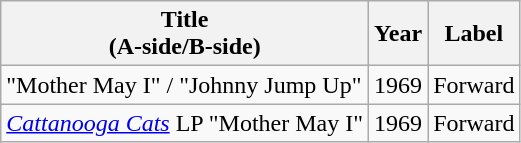<table class="wikitable">
<tr>
<th>Title<br>(A-side/B-side)</th>
<th>Year</th>
<th>Label</th>
</tr>
<tr>
<td>"Mother May I" / "Johnny Jump Up"</td>
<td>1969</td>
<td>Forward</td>
</tr>
<tr>
<td><em><a href='#'>Cattanooga Cats</a></em> LP "Mother May I"</td>
<td>1969</td>
<td>Forward</td>
</tr>
</table>
